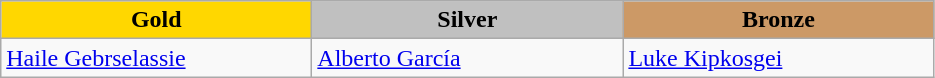<table class="wikitable" style="text-align:left">
<tr align="center">
<td width=200 bgcolor=gold><strong>Gold</strong></td>
<td width=200 bgcolor=silver><strong>Silver</strong></td>
<td width=200 bgcolor=CC9966><strong>Bronze</strong></td>
</tr>
<tr>
<td><a href='#'>Haile Gebrselassie</a><br><em></em></td>
<td><a href='#'>Alberto García</a><br><em></em></td>
<td><a href='#'>Luke Kipkosgei</a><br><em></em></td>
</tr>
</table>
